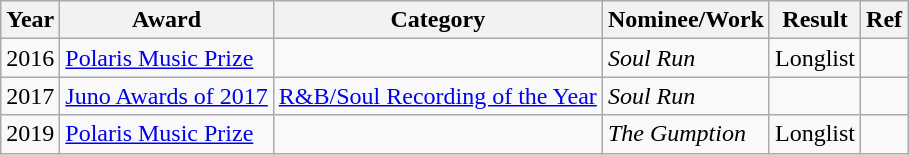<table class="wikitable">
<tr>
<th>Year</th>
<th>Award</th>
<th>Category</th>
<th>Nominee/Work</th>
<th>Result</th>
<th>Ref</th>
</tr>
<tr>
<td>2016</td>
<td><a href='#'>Polaris Music Prize</a></td>
<td></td>
<td><em>Soul Run</em></td>
<td>Longlist</td>
<td></td>
</tr>
<tr>
<td>2017</td>
<td><a href='#'>Juno Awards of 2017</a></td>
<td><a href='#'>R&B/Soul Recording of the Year</a></td>
<td><em>Soul Run</em></td>
<td></td>
<td></td>
</tr>
<tr>
<td>2019</td>
<td><a href='#'>Polaris Music Prize</a></td>
<td></td>
<td><em>The Gumption</em></td>
<td>Longlist</td>
<td></td>
</tr>
</table>
